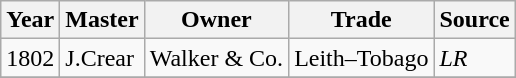<table class=" wikitable">
<tr>
<th>Year</th>
<th>Master</th>
<th>Owner</th>
<th>Trade</th>
<th>Source</th>
</tr>
<tr>
<td>1802</td>
<td>J.Crear</td>
<td>Walker & Co.</td>
<td>Leith–Tobago</td>
<td><em>LR</em></td>
</tr>
<tr>
</tr>
</table>
